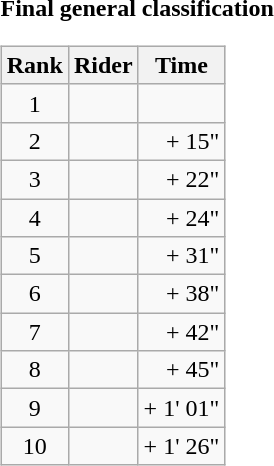<table>
<tr>
<td><strong>Final general classification</strong><br><table class="wikitable">
<tr>
<th scope="col">Rank</th>
<th scope="col">Rider</th>
<th scope="col">Time</th>
</tr>
<tr>
<td style="text-align:center;">1</td>
<td></td>
<td style="text-align:right;"></td>
</tr>
<tr>
<td style="text-align:center;">2</td>
<td></td>
<td style="text-align:right;">+ 15"</td>
</tr>
<tr>
<td style="text-align:center;">3</td>
<td></td>
<td style="text-align:right;">+ 22"</td>
</tr>
<tr>
<td style="text-align:center;">4</td>
<td></td>
<td style="text-align:right;">+ 24"</td>
</tr>
<tr>
<td style="text-align:center;">5</td>
<td></td>
<td style="text-align:right;">+ 31"</td>
</tr>
<tr>
<td style="text-align:center;">6</td>
<td></td>
<td style="text-align:right;">+ 38"</td>
</tr>
<tr>
<td style="text-align:center;">7</td>
<td></td>
<td style="text-align:right;">+ 42"</td>
</tr>
<tr>
<td style="text-align:center;">8</td>
<td></td>
<td style="text-align:right;">+ 45"</td>
</tr>
<tr>
<td style="text-align:center;">9</td>
<td></td>
<td style="text-align:right;">+ 1' 01"</td>
</tr>
<tr>
<td style="text-align:center;">10</td>
<td></td>
<td style="text-align:right;">+ 1' 26"</td>
</tr>
</table>
</td>
</tr>
</table>
